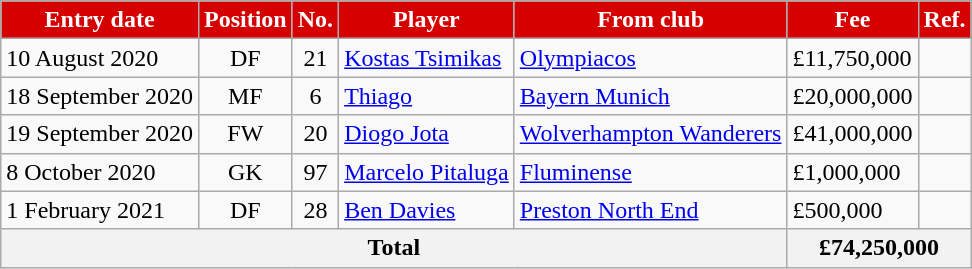<table class="wikitable sortable">
<tr>
<th style="background:#d50000; color:white;">Entry date</th>
<th style="background:#d50000; color:white;">Position</th>
<th style="background:#d50000; color:white;">No.</th>
<th style="background:#d50000; color:white;">Player</th>
<th style="background:#d50000; color:white;">From club</th>
<th style="background:#d50000; color:white;">Fee</th>
<th style="background:#d50000; color:white;">Ref.</th>
</tr>
<tr>
<td>10 August 2020</td>
<td style="text-align:center;">DF</td>
<td style="text-align:center;">21</td>
<td style="text-align:left;"> <a href='#'>Kostas Tsimikas</a></td>
<td style="text-align:left;"> <a href='#'>Olympiacos</a></td>
<td>£11,750,000</td>
<td></td>
</tr>
<tr>
<td>18 September 2020</td>
<td style="text-align:center;">MF</td>
<td style="text-align:center;">6</td>
<td style="text-align:left;"> <a href='#'>Thiago</a></td>
<td style="text-align:left;"> <a href='#'>Bayern Munich</a></td>
<td>£20,000,000</td>
<td></td>
</tr>
<tr>
<td>19 September 2020</td>
<td style="text-align:center;">FW</td>
<td style="text-align:center;">20</td>
<td style="text-align:left;"> <a href='#'>Diogo Jota</a></td>
<td style="text-align:left;"> <a href='#'>Wolverhampton Wanderers</a></td>
<td>£41,000,000</td>
<td></td>
</tr>
<tr>
<td>8 October 2020</td>
<td style="text-align:center;">GK</td>
<td style="text-align:center;">97</td>
<td style="text-align:left;"> <a href='#'>Marcelo Pitaluga</a></td>
<td style="text-align:left;"> <a href='#'>Fluminense</a></td>
<td>£1,000,000</td>
<td></td>
</tr>
<tr>
<td>1 February 2021</td>
<td style="text-align:center;">DF</td>
<td style="text-align:center;">28</td>
<td style="text-align:left;"> <a href='#'>Ben Davies</a></td>
<td style="text-align:left;"> <a href='#'>Preston North End</a></td>
<td>£500,000</td>
<td></td>
</tr>
<tr>
<th colspan="5">Total</th>
<th colspan="2">£74,250,000</th>
</tr>
</table>
